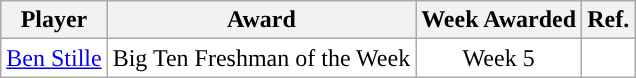<table class="wikitable sortable sortable" style="text-align: center">
<tr align=center>
<th>Player</th>
<th>Award</th>
<th>Week Awarded</th>
<th>Ref.</th>
</tr>
<tr>
<td style="background:white"><a href='#'>Ben Stille</a></td>
<td style="background:white">Big Ten Freshman of the Week</td>
<td style="background:white">Week 5</td>
<td style="background:white"></td>
</tr>
</table>
